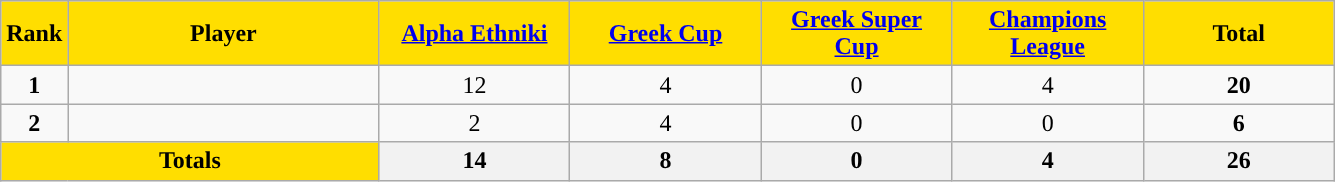<table class="wikitable sortable" style="text-align:center">
<tr>
<th style="background:#FFDE00">Rank</th>
<th width=200 style="background:#FFDE00">Player</th>
<th width=120 style="background:#FFDE00"><a href='#'>Alpha Ethniki</a></th>
<th width=120 style="background:#FFDE00"><a href='#'>Greek Cup</a></th>
<th width=120 style="background:#FFDE00"><a href='#'>Greek Super Cup</a></th>
<th width=120 style="background:#FFDE00"><a href='#'>Champions League</a></th>
<th width=120 style="background:#FFDE00">Total</th>
</tr>
<tr>
<td><strong>1</strong></td>
<td align=left></td>
<td>12</td>
<td>4</td>
<td>0</td>
<td>4</td>
<td><strong>20</strong></td>
</tr>
<tr>
<td><strong>2</strong></td>
<td align=left></td>
<td>2</td>
<td>4</td>
<td>0</td>
<td>0</td>
<td><strong>6</strong></td>
</tr>
<tr class="sortbottom">
<th colspan=2 style="background:#FFDE00"><strong>Totals</strong></th>
<th><strong>14</strong></th>
<th><strong> 8</strong></th>
<th><strong> 0</strong></th>
<th><strong> 4</strong></th>
<th><strong>26</strong></th>
</tr>
</table>
